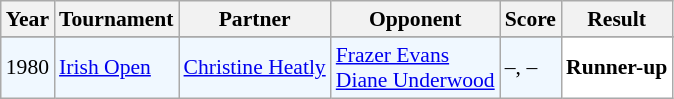<table class="sortable wikitable" style="font-size: 90%;">
<tr>
<th>Year</th>
<th>Tournament</th>
<th>Partner</th>
<th>Opponent</th>
<th>Score</th>
<th>Result</th>
</tr>
<tr>
</tr>
<tr style="background:#F0F8FF">
<td align="center">1980</td>
<td align="left"><a href='#'>Irish Open</a></td>
<td align="left"> <a href='#'>Christine Heatly</a></td>
<td align="left"> <a href='#'>Frazer Evans</a> <br>  <a href='#'>Diane Underwood</a></td>
<td align="left">–, –</td>
<td style="text-align:left; background:white"> <strong>Runner-up</strong></td>
</tr>
</table>
